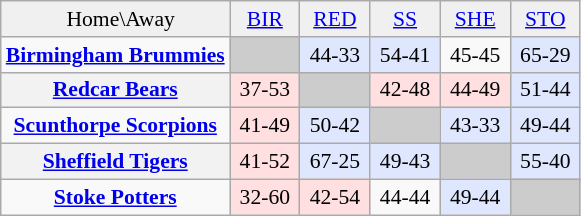<table align="center" cellspacing="0" cellpadding="3" style="background-color: #f9f9f9; margin: 0; font-size: 90%; text-align: center" class="wikitable">
<tr style="background:#F0F0F0;">
<td align="centre">  Home\Away</td>
<td width=40px><a href='#'>BIR</a></td>
<td width=40px><a href='#'>RED</a></td>
<td width=40px><a href='#'>SS</a></td>
<td width=40px><a href='#'>SHE</a></td>
<td width=40px><a href='#'>STO</a></td>
</tr>
<tr>
<td><strong><a href='#'>Birmingham Brummies</a></strong></td>
<td style="background:#CCCCCC"></td>
<td style="background:#DFE7FF">44-33</td>
<td style="background:#DFE7FF">54-41</td>
<td>45-45</td>
<td style="background:#DFE7FF">65-29</td>
</tr>
<tr>
<th><a href='#'>Redcar Bears</a></th>
<td style="background:#FFDFDF">37-53</td>
<td style="background:#CCCCCC"></td>
<td style="background:#FFDFDF">42-48</td>
<td style="background:#FFDFDF">44-49</td>
<td style="background:#DFE7FF">51-44</td>
</tr>
<tr>
<td><strong><a href='#'>Scunthorpe Scorpions</a></strong></td>
<td style="background:#FFDFDF">41-49</td>
<td style="background:#DFE7FF">50-42</td>
<td style="background:#CCCCCC"></td>
<td style="background:#DFE7FF">43-33</td>
<td style="background:#DFE7FF">49-44</td>
</tr>
<tr>
<th><a href='#'>Sheffield Tigers</a></th>
<td style="background:#FFDFDF">41-52</td>
<td style="background:#DFE7FF">67-25</td>
<td style="background:#DFE7FF">49-43</td>
<td style="background:#CCCCCC"></td>
<td style="background:#DFE7FF">55-40</td>
</tr>
<tr>
<td><strong><a href='#'>Stoke Potters</a></strong></td>
<td style="background:#FFDFDF">32-60</td>
<td style="background:#FFDFDF">42-54</td>
<td>44-44</td>
<td style="background:#DFE7FF">49-44</td>
<td style="background:#CCCCCC"></td>
</tr>
</table>
